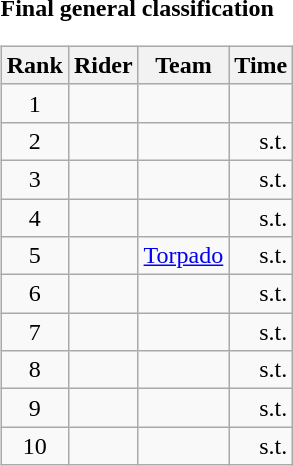<table>
<tr>
<td><strong>Final general classification</strong><br><table class="wikitable">
<tr>
<th scope="col">Rank</th>
<th scope="col">Rider</th>
<th scope="col">Team</th>
<th scope="col">Time</th>
</tr>
<tr>
<td style="text-align:center;">1</td>
<td></td>
<td></td>
<td style="text-align:right;"></td>
</tr>
<tr>
<td style="text-align:center;">2</td>
<td></td>
<td></td>
<td style="text-align:right;">s.t.</td>
</tr>
<tr>
<td style="text-align:center;">3</td>
<td></td>
<td></td>
<td style="text-align:right;">s.t.</td>
</tr>
<tr>
<td style="text-align:center;">4</td>
<td></td>
<td></td>
<td style="text-align:right;">s.t.</td>
</tr>
<tr>
<td style="text-align:center;">5</td>
<td></td>
<td><a href='#'>Torpado</a></td>
<td style="text-align:right;">s.t.</td>
</tr>
<tr>
<td style="text-align:center;">6</td>
<td></td>
<td></td>
<td style="text-align:right;">s.t.</td>
</tr>
<tr>
<td style="text-align:center;">7</td>
<td></td>
<td></td>
<td style="text-align:right;">s.t.</td>
</tr>
<tr>
<td style="text-align:center;">8</td>
<td></td>
<td></td>
<td style="text-align:right;">s.t.</td>
</tr>
<tr>
<td style="text-align:center;">9</td>
<td></td>
<td></td>
<td style="text-align:right;">s.t.</td>
</tr>
<tr>
<td style="text-align:center;">10</td>
<td></td>
<td></td>
<td style="text-align:right;">s.t.</td>
</tr>
</table>
</td>
</tr>
</table>
